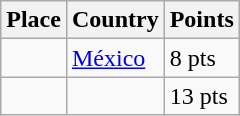<table class=wikitable>
<tr>
<th>Place</th>
<th>Country</th>
<th>Points</th>
</tr>
<tr>
<td align=center></td>
<td> <a href='#'>México</a></td>
<td>8 pts</td>
</tr>
<tr>
<td align=center></td>
<td></td>
<td>13 pts</td>
</tr>
</table>
